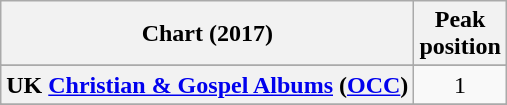<table class="wikitable sortable plainrowheaders" style="text-align:center">
<tr>
<th scope="col">Chart (2017)</th>
<th scope="col">Peak<br> position</th>
</tr>
<tr>
</tr>
<tr>
</tr>
<tr>
<th scope="row">UK <a href='#'>Christian & Gospel Albums</a> (<a href='#'>OCC</a>)</th>
<td style="text-align:center;">1</td>
</tr>
<tr>
</tr>
<tr>
</tr>
<tr>
</tr>
<tr>
</tr>
</table>
